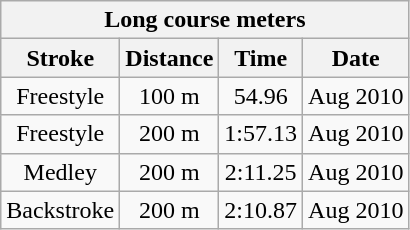<table class="wikitable">
<tr>
<th colspan="4">Long course meters</th>
</tr>
<tr>
<th>Stroke</th>
<th>Distance</th>
<th>Time</th>
<th>Date</th>
</tr>
<tr align=center>
<td>Freestyle</td>
<td>100 m</td>
<td>54.96</td>
<td>Aug 2010</td>
</tr>
<tr align=center>
<td>Freestyle</td>
<td>200 m</td>
<td>1:57.13</td>
<td>Aug 2010</td>
</tr>
<tr align=center>
<td>Medley</td>
<td>200 m</td>
<td>2:11.25</td>
<td>Aug 2010</td>
</tr>
<tr align=center>
<td>Backstroke</td>
<td>200 m</td>
<td>2:10.87</td>
<td>Aug 2010</td>
</tr>
</table>
